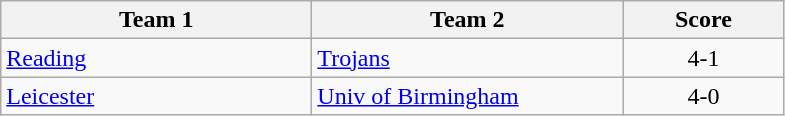<table class="wikitable" style="font-size: 100%">
<tr>
<th width=200>Team 1</th>
<th width=200>Team 2</th>
<th width=100>Score</th>
</tr>
<tr>
<td><a href='#'>Reading</a></td>
<td><a href='#'>Trojans</a></td>
<td align=center>4-1</td>
</tr>
<tr>
<td><a href='#'>Leicester</a></td>
<td><a href='#'>Univ of Birmingham</a></td>
<td align=center>4-0</td>
</tr>
</table>
